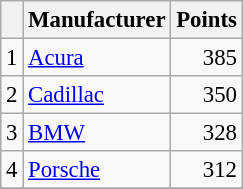<table class="wikitable" style="font-size: 95%;">
<tr>
<th scope="col"></th>
<th scope="col">Manufacturer</th>
<th scope="col">Points</th>
</tr>
<tr>
<td align=center>1</td>
<td> <a href='#'>Acura</a></td>
<td align=right>385</td>
</tr>
<tr>
<td align=center>2</td>
<td> <a href='#'>Cadillac</a></td>
<td align=right>350</td>
</tr>
<tr>
<td align=center>3</td>
<td> <a href='#'>BMW</a></td>
<td align=right>328</td>
</tr>
<tr>
<td align=center>4</td>
<td> <a href='#'>Porsche</a></td>
<td align=right>312</td>
</tr>
<tr>
</tr>
</table>
